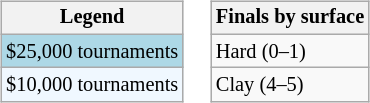<table>
<tr valign=top>
<td><br><table class=wikitable style="font-size:85%">
<tr>
<th>Legend</th>
</tr>
<tr style="background:lightblue;">
<td>$25,000 tournaments</td>
</tr>
<tr style="background:#f0f8ff;">
<td>$10,000 tournaments</td>
</tr>
</table>
</td>
<td><br><table class=wikitable style="font-size:85%">
<tr>
<th>Finals by surface</th>
</tr>
<tr>
<td>Hard (0–1)</td>
</tr>
<tr>
<td>Clay (4–5)</td>
</tr>
</table>
</td>
</tr>
</table>
